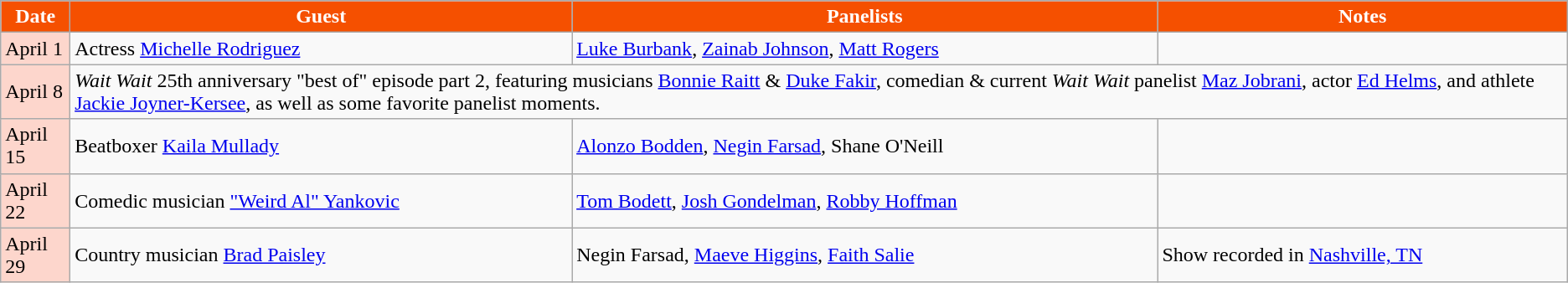<table class="wikitable">
<tr>
<th style="background:#f55000;color:#FFFFFF;">Date</th>
<th style="background:#f55000;color:#FFFFFF;">Guest</th>
<th style="background:#f55000;color:#FFFFFF;">Panelists</th>
<th style="background:#f55000;color:#FFFFFF;">Notes</th>
</tr>
<tr>
<td style="background:#FDD6CC;color:#000000;">April 1</td>
<td>Actress <a href='#'>Michelle Rodriguez</a></td>
<td><a href='#'>Luke Burbank</a>, <a href='#'>Zainab Johnson</a>, <a href='#'>Matt Rogers</a></td>
<td></td>
</tr>
<tr>
<td style="background:#FDD6CC;color:#000000;">April 8</td>
<td colspan=3><em>Wait Wait</em> 25th anniversary "best of" episode part 2, featuring musicians <a href='#'>Bonnie Raitt</a> & <a href='#'>Duke Fakir</a>, comedian & current <em>Wait Wait</em> panelist <a href='#'>Maz Jobrani</a>, actor <a href='#'>Ed Helms</a>, and athlete <a href='#'>Jackie Joyner-Kersee</a>, as well as some favorite panelist moments.</td>
</tr>
<tr>
<td style="background:#FDD6CC;color:#000000;">April 15</td>
<td>Beatboxer <a href='#'>Kaila Mullady</a></td>
<td><a href='#'>Alonzo Bodden</a>, <a href='#'>Negin Farsad</a>, Shane O'Neill</td>
<td></td>
</tr>
<tr>
<td style="background:#FDD6CC;color:#000000;">April 22</td>
<td>Comedic musician <a href='#'>"Weird Al" Yankovic</a></td>
<td><a href='#'>Tom Bodett</a>, <a href='#'>Josh Gondelman</a>, <a href='#'>Robby Hoffman</a></td>
<td></td>
</tr>
<tr>
<td style="background:#FDD6CC;color:#000000;">April 29</td>
<td>Country musician <a href='#'>Brad Paisley</a></td>
<td>Negin Farsad, <a href='#'>Maeve Higgins</a>, <a href='#'>Faith Salie</a></td>
<td>Show recorded in <a href='#'>Nashville, TN</a> </td>
</tr>
</table>
